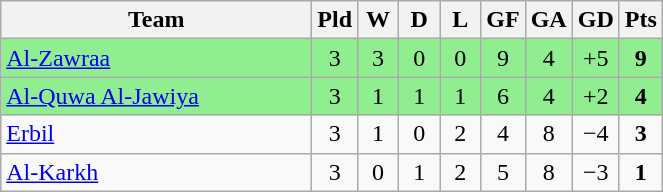<table class="wikitable" style="text-align: center;">
<tr>
<th width="200">Team</th>
<th width="20">Pld</th>
<th width="20">W</th>
<th width="20">D</th>
<th width="20">L</th>
<th width="20">GF</th>
<th width="20">GA</th>
<th width="20">GD</th>
<th width="20">Pts</th>
</tr>
<tr bgcolor=lightgreen>
<td style="text-align:left;"><a href='#'>Al-Zawraa</a></td>
<td>3</td>
<td>3</td>
<td>0</td>
<td>0</td>
<td>9</td>
<td>4</td>
<td>+5</td>
<td><strong>9</strong></td>
</tr>
<tr bgcolor=lightgreen>
<td style="text-align:left;"><a href='#'>Al-Quwa Al-Jawiya</a></td>
<td>3</td>
<td>1</td>
<td>1</td>
<td>1</td>
<td>6</td>
<td>4</td>
<td>+2</td>
<td><strong>4</strong></td>
</tr>
<tr>
<td style="text-align:left;"><a href='#'>Erbil</a></td>
<td>3</td>
<td>1</td>
<td>0</td>
<td>2</td>
<td>4</td>
<td>8</td>
<td>−4</td>
<td><strong>3</strong></td>
</tr>
<tr>
<td style="text-align:left;"><a href='#'>Al-Karkh</a></td>
<td>3</td>
<td>0</td>
<td>1</td>
<td>2</td>
<td>5</td>
<td>8</td>
<td>−3</td>
<td><strong>1</strong></td>
</tr>
</table>
